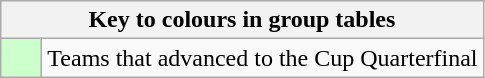<table class="wikitable" style="text-align: center;">
<tr>
<th colspan=2>Key to colours in group tables</th>
</tr>
<tr>
<td style="background:#cfc; width:20px;"></td>
<td align=left>Teams that advanced to the Cup Quarterfinal</td>
</tr>
</table>
